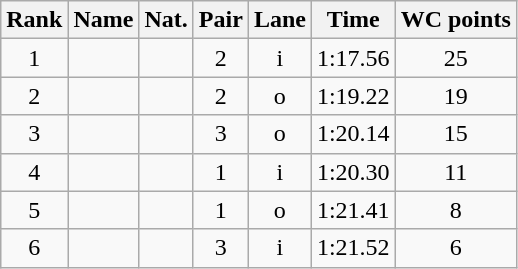<table class="wikitable sortable" style="text-align:center">
<tr>
<th>Rank</th>
<th>Name</th>
<th>Nat.</th>
<th>Pair</th>
<th>Lane</th>
<th>Time</th>
<th>WC points</th>
</tr>
<tr>
<td>1</td>
<td align=left></td>
<td></td>
<td>2</td>
<td>i</td>
<td>1:17.56</td>
<td>25</td>
</tr>
<tr>
<td>2</td>
<td align=left></td>
<td></td>
<td>2</td>
<td>o</td>
<td>1:19.22</td>
<td>19</td>
</tr>
<tr>
<td>3</td>
<td align=left></td>
<td></td>
<td>3</td>
<td>o</td>
<td>1:20.14</td>
<td>15</td>
</tr>
<tr>
<td>4</td>
<td align=left></td>
<td></td>
<td>1</td>
<td>i</td>
<td>1:20.30</td>
<td>11</td>
</tr>
<tr>
<td>5</td>
<td align=left></td>
<td></td>
<td>1</td>
<td>o</td>
<td>1:21.41</td>
<td>8</td>
</tr>
<tr>
<td>6</td>
<td align=left></td>
<td></td>
<td>3</td>
<td>i</td>
<td>1:21.52</td>
<td>6</td>
</tr>
</table>
